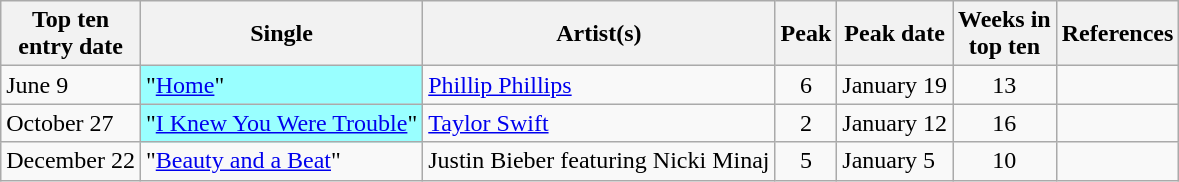<table class="wikitable sortable">
<tr>
<th>Top ten<br>entry date</th>
<th>Single</th>
<th>Artist(s)</th>
<th>Peak</th>
<th>Peak date</th>
<th>Weeks in<br>top ten</th>
<th>References</th>
</tr>
<tr>
<td>June 9</td>
<td bgcolor = #99FFFF>"<a href='#'>Home</a>" </td>
<td><a href='#'>Phillip Phillips</a></td>
<td align=center>6</td>
<td>January 19</td>
<td align=center>13</td>
<td align=center></td>
</tr>
<tr>
<td>October 27</td>
<td bgcolor = #99FFFF>"<a href='#'>I Knew You Were Trouble</a>" </td>
<td><a href='#'>Taylor Swift</a></td>
<td align=center>2</td>
<td>January 12</td>
<td align=center>16</td>
<td align="center"><br></td>
</tr>
<tr>
<td>December 22</td>
<td>"<a href='#'>Beauty and a Beat</a>"</td>
<td>Justin Bieber featuring Nicki Minaj</td>
<td align=center>5</td>
<td>January 5</td>
<td align=center>10</td>
<td align=center></td>
</tr>
</table>
